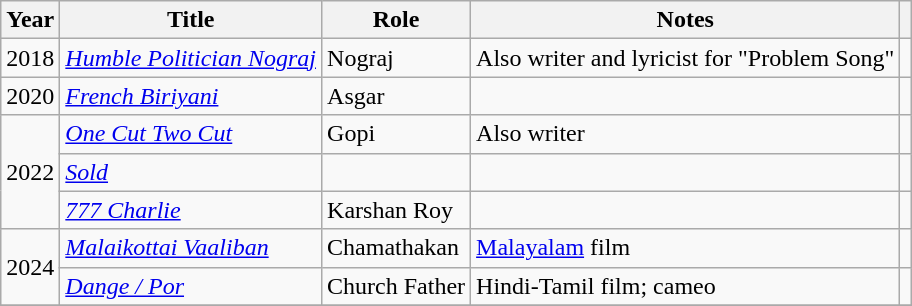<table class="wikitable sortable">
<tr>
<th scope="col">Year</th>
<th scope="col">Title</th>
<th scope="col">Role</th>
<th scope="col" class="unsortable">Notes</th>
<th scope="col" class="unsortable"></th>
</tr>
<tr>
<td>2018</td>
<td><em><a href='#'>Humble Politician Nograj</a></em></td>
<td>Nograj</td>
<td>Also writer and lyricist for "Problem Song"</td>
<td style="text-align:center;"></td>
</tr>
<tr>
<td>2020</td>
<td><em><a href='#'>French Biriyani</a></em></td>
<td>Asgar</td>
<td></td>
<td style="text-align:center;"></td>
</tr>
<tr>
<td rowspan="3">2022</td>
<td><em><a href='#'>One Cut Two Cut</a></em></td>
<td>Gopi</td>
<td>Also writer</td>
<td style="text-align:center;"></td>
</tr>
<tr>
<td><em><a href='#'>Sold</a></em></td>
<td></td>
<td></td>
<td></td>
</tr>
<tr>
<td><em><a href='#'>777 Charlie</a></em></td>
<td>Karshan Roy</td>
<td></td>
<td style="text-align:center;"></td>
</tr>
<tr>
<td rowspan="2">2024</td>
<td><em><a href='#'>Malaikottai Vaaliban</a></em></td>
<td>Chamathakan</td>
<td><a href='#'>Malayalam</a> film</td>
<td></td>
</tr>
<tr>
<td><em><a href='#'>Dange / Por</a></em></td>
<td>Church Father</td>
<td>Hindi-Tamil film; cameo</td>
<td style="text-align:center;"></td>
</tr>
<tr>
</tr>
</table>
